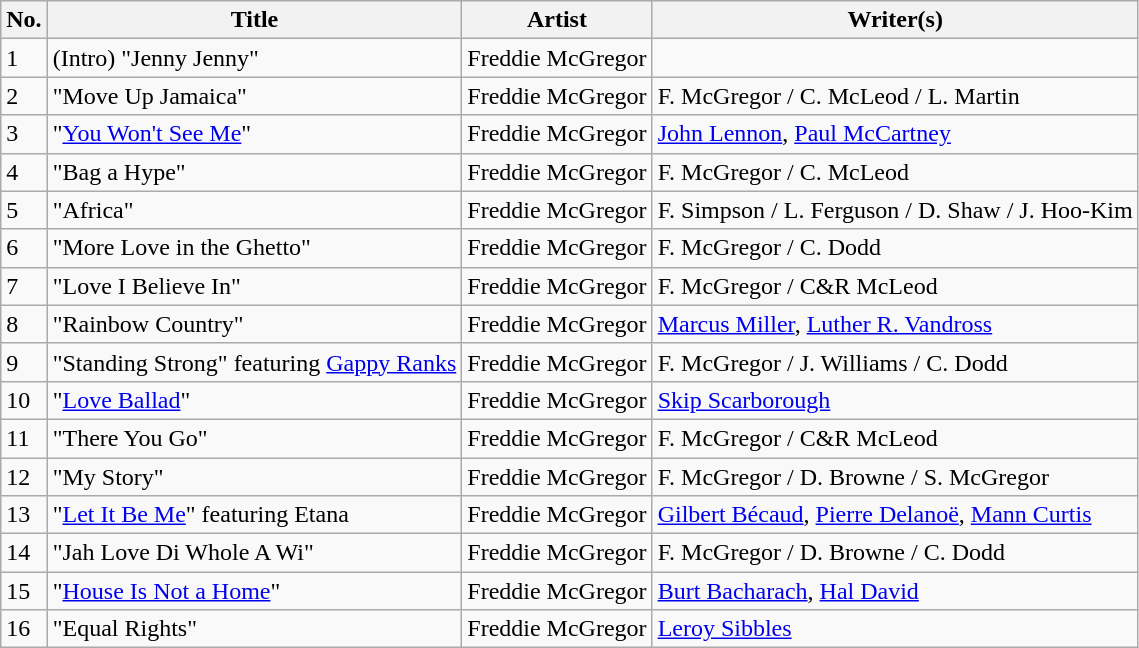<table class="wikitable">
<tr>
<th>No.</th>
<th>Title</th>
<th>Artist</th>
<th>Writer(s)</th>
</tr>
<tr>
<td>1</td>
<td>(Intro) "Jenny Jenny"</td>
<td>Freddie McGregor</td>
<td></td>
</tr>
<tr>
<td>2</td>
<td>"Move Up Jamaica"</td>
<td>Freddie McGregor</td>
<td>F. McGregor / C. McLeod / L. Martin</td>
</tr>
<tr>
<td>3</td>
<td>"<a href='#'>You Won't See Me</a>"</td>
<td>Freddie McGregor</td>
<td><a href='#'>John Lennon</a>, <a href='#'>Paul McCartney</a></td>
</tr>
<tr>
<td>4</td>
<td>"Bag a Hype"</td>
<td>Freddie McGregor</td>
<td>F. McGregor / C. McLeod</td>
</tr>
<tr>
<td>5</td>
<td>"Africa"</td>
<td>Freddie McGregor</td>
<td>F. Simpson / L. Ferguson / D. Shaw / J. Hoo-Kim</td>
</tr>
<tr>
<td>6</td>
<td>"More Love in the Ghetto"</td>
<td>Freddie McGregor</td>
<td>F. McGregor / C. Dodd</td>
</tr>
<tr>
<td>7</td>
<td>"Love I Believe In"</td>
<td>Freddie McGregor</td>
<td>F. McGregor / C&R McLeod</td>
</tr>
<tr>
<td>8</td>
<td>"Rainbow Country"</td>
<td>Freddie McGregor</td>
<td><a href='#'>Marcus Miller</a>, <a href='#'>Luther R. Vandross</a></td>
</tr>
<tr>
<td>9</td>
<td>"Standing Strong" featuring <a href='#'>Gappy Ranks</a></td>
<td>Freddie McGregor</td>
<td>F. McGregor / J. Williams / C. Dodd</td>
</tr>
<tr>
<td>10</td>
<td>"<a href='#'>Love Ballad</a>"</td>
<td>Freddie McGregor</td>
<td><a href='#'>Skip Scarborough</a></td>
</tr>
<tr>
<td>11</td>
<td>"There You Go"</td>
<td>Freddie McGregor</td>
<td>F. McGregor / C&R McLeod</td>
</tr>
<tr>
<td>12</td>
<td>"My Story"</td>
<td>Freddie McGregor</td>
<td>F. McGregor / D. Browne / S. McGregor</td>
</tr>
<tr>
<td>13</td>
<td>"<a href='#'>Let It Be Me</a>" featuring Etana</td>
<td>Freddie McGregor</td>
<td><a href='#'>Gilbert Bécaud</a>, <a href='#'>Pierre Delanoë</a>, <a href='#'>Mann Curtis</a></td>
</tr>
<tr>
<td>14</td>
<td>"Jah Love Di Whole A Wi"</td>
<td>Freddie McGregor</td>
<td>F. McGregor / D. Browne / C. Dodd</td>
</tr>
<tr>
<td>15</td>
<td>"<a href='#'>House Is Not a Home</a>"</td>
<td>Freddie McGregor</td>
<td><a href='#'>Burt Bacharach</a>, <a href='#'>Hal David</a></td>
</tr>
<tr>
<td>16</td>
<td>"Equal Rights"</td>
<td>Freddie McGregor</td>
<td><a href='#'>Leroy Sibbles</a></td>
</tr>
</table>
